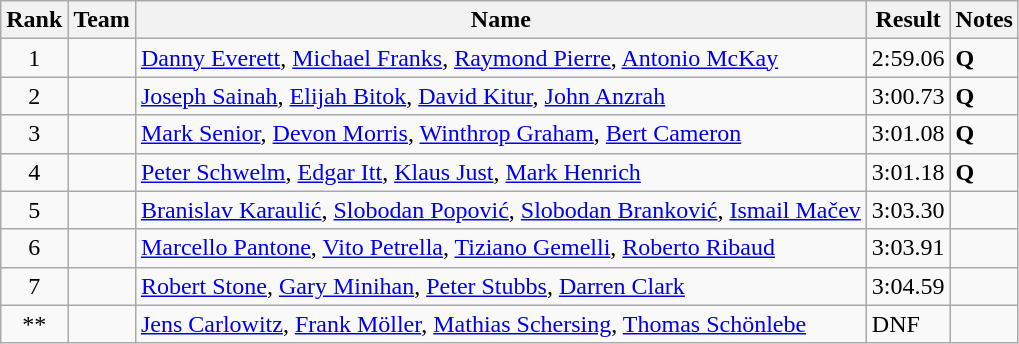<table class="sortable wikitable">
<tr>
<th>Rank</th>
<th>Team</th>
<th>Name</th>
<th>Result</th>
<th>Notes</th>
</tr>
<tr>
<td align="center">1</td>
<td></td>
<td><a href='#'>Danny Everett</a>, <a href='#'>Michael Franks</a>, <a href='#'>Raymond Pierre</a>, <a href='#'>Antonio McKay</a></td>
<td>2:59.06</td>
<td> <strong>Q</strong></td>
</tr>
<tr>
<td align="center">2</td>
<td></td>
<td><a href='#'>Joseph Sainah</a>, <a href='#'>Elijah Bitok</a>, <a href='#'>David Kitur</a>, <a href='#'>John Anzrah</a></td>
<td>3:00.73</td>
<td><strong>Q</strong></td>
</tr>
<tr>
<td align="center">3</td>
<td></td>
<td><a href='#'>Mark Senior</a>, <a href='#'>Devon Morris</a>, <a href='#'>Winthrop Graham</a>, <a href='#'>Bert Cameron</a></td>
<td>3:01.08</td>
<td> <strong>Q</strong></td>
</tr>
<tr>
<td align="center">4</td>
<td></td>
<td><a href='#'>Peter Schwelm</a>, <a href='#'>Edgar Itt</a>, <a href='#'>Klaus Just</a>, <a href='#'>Mark Henrich</a></td>
<td>3:01.18</td>
<td><strong>Q</strong></td>
</tr>
<tr>
<td align="center">5</td>
<td></td>
<td><a href='#'>Branislav Karaulić</a>, <a href='#'>Slobodan Popović</a>, <a href='#'>Slobodan Branković</a>, <a href='#'>Ismail Mačev</a></td>
<td>3:03.30</td>
<td></td>
</tr>
<tr>
<td align="center">6</td>
<td></td>
<td><a href='#'>Marcello Pantone</a>, <a href='#'>Vito Petrella</a>, <a href='#'>Tiziano Gemelli</a>, <a href='#'>Roberto Ribaud</a></td>
<td>3:03.91</td>
</tr>
<tr>
<td align="center">7</td>
<td></td>
<td><a href='#'>Robert Stone</a>, <a href='#'>Gary Minihan</a>, <a href='#'>Peter Stubbs</a>, <a href='#'>Darren Clark</a></td>
<td>3:04.59</td>
<td></td>
</tr>
<tr>
<td align="center">**</td>
<td></td>
<td><a href='#'>Jens Carlowitz</a>, <a href='#'>Frank Möller</a>, <a href='#'>Mathias Schersing</a>, <a href='#'>Thomas Schönlebe</a></td>
<td>DNF</td>
<td></td>
</tr>
</table>
